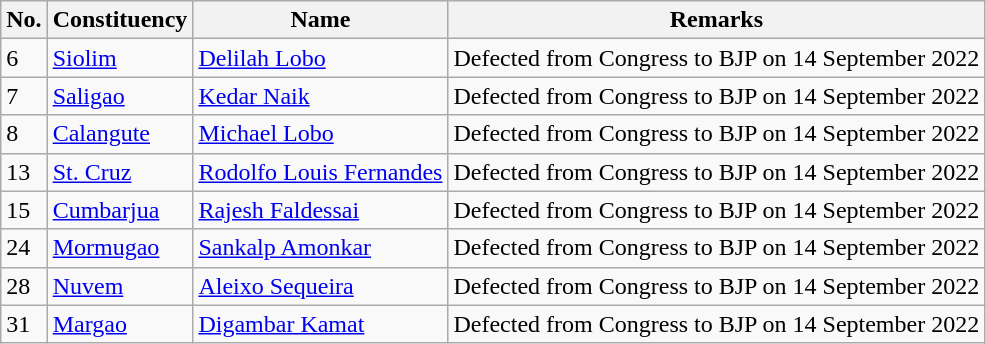<table class="wikitable sortable">
<tr>
<th>No.</th>
<th>Constituency</th>
<th>Name</th>
<th>Remarks</th>
</tr>
<tr>
<td>6</td>
<td><a href='#'>Siolim</a></td>
<td><a href='#'>Delilah Lobo</a></td>
<td>Defected from Congress to BJP on 14 September 2022</td>
</tr>
<tr>
<td>7</td>
<td><a href='#'>Saligao</a></td>
<td><a href='#'>Kedar Naik</a></td>
<td>Defected from Congress to BJP on 14 September 2022</td>
</tr>
<tr>
<td>8</td>
<td><a href='#'>Calangute</a></td>
<td><a href='#'>Michael Lobo</a></td>
<td>Defected from Congress to BJP on 14 September 2022</td>
</tr>
<tr>
<td>13</td>
<td><a href='#'>St. Cruz</a></td>
<td><a href='#'>Rodolfo Louis Fernandes</a></td>
<td>Defected from Congress to BJP on 14 September 2022</td>
</tr>
<tr>
<td>15</td>
<td><a href='#'>Cumbarjua</a></td>
<td><a href='#'>Rajesh Faldessai</a></td>
<td>Defected from Congress to BJP on 14 September 2022</td>
</tr>
<tr>
<td>24</td>
<td><a href='#'>Mormugao</a></td>
<td><a href='#'>Sankalp Amonkar</a></td>
<td>Defected from Congress to BJP on 14 September 2022</td>
</tr>
<tr>
<td>28</td>
<td><a href='#'>Nuvem</a></td>
<td><a href='#'>Aleixo Sequeira</a></td>
<td>Defected from Congress to BJP on 14 September 2022</td>
</tr>
<tr>
<td>31</td>
<td><a href='#'>Margao</a></td>
<td><a href='#'>Digambar Kamat</a></td>
<td>Defected from Congress to BJP on 14 September 2022</td>
</tr>
</table>
